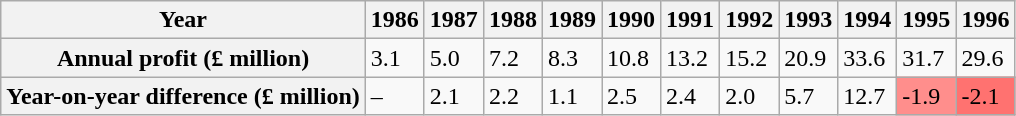<table class="wikitable">
<tr>
<th>Year</th>
<th>1986</th>
<th>1987</th>
<th>1988</th>
<th>1989</th>
<th>1990</th>
<th>1991</th>
<th>1992</th>
<th>1993</th>
<th>1994</th>
<th>1995</th>
<th>1996</th>
</tr>
<tr>
<th>Annual profit (£ million)</th>
<td>3.1</td>
<td>5.0</td>
<td>7.2</td>
<td>8.3</td>
<td>10.8</td>
<td>13.2</td>
<td>15.2</td>
<td>20.9</td>
<td>33.6</td>
<td>31.7</td>
<td>29.6</td>
</tr>
<tr>
<th>Year-on-year difference (£ million)</th>
<td>–</td>
<td>2.1</td>
<td>2.2</td>
<td>1.1</td>
<td>2.5</td>
<td>2.4</td>
<td>2.0</td>
<td>5.7</td>
<td>12.7</td>
<td style="background:#ff8e8c;">-1.9</td>
<td style="background:#ff7270;">-2.1</td>
</tr>
</table>
